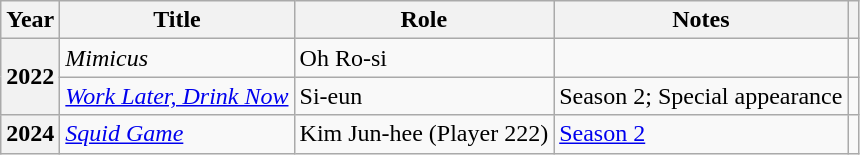<table class="wikitable plainrowheaders">
<tr>
<th scope="col">Year</th>
<th scope="col">Title</th>
<th scope="col">Role</th>
<th scope="col">Notes</th>
<th scope="col" class="unsortable"></th>
</tr>
<tr>
<th scope="row" rowspan="2">2022</th>
<td><em>Mimicus</em></td>
<td>Oh Ro-si</td>
<td></td>
<td style="text-align:center"></td>
</tr>
<tr>
<td><em><a href='#'>Work Later, Drink Now</a></em></td>
<td>Si-eun</td>
<td>Season 2; Special appearance</td>
<td style="text-align:center"></td>
</tr>
<tr>
<th scope="row">2024</th>
<td><em><a href='#'>Squid Game</a></em></td>
<td>Kim Jun-hee (Player 222)</td>
<td><a href='#'>Season 2</a></td>
<td style="text-align:center"></td>
</tr>
</table>
